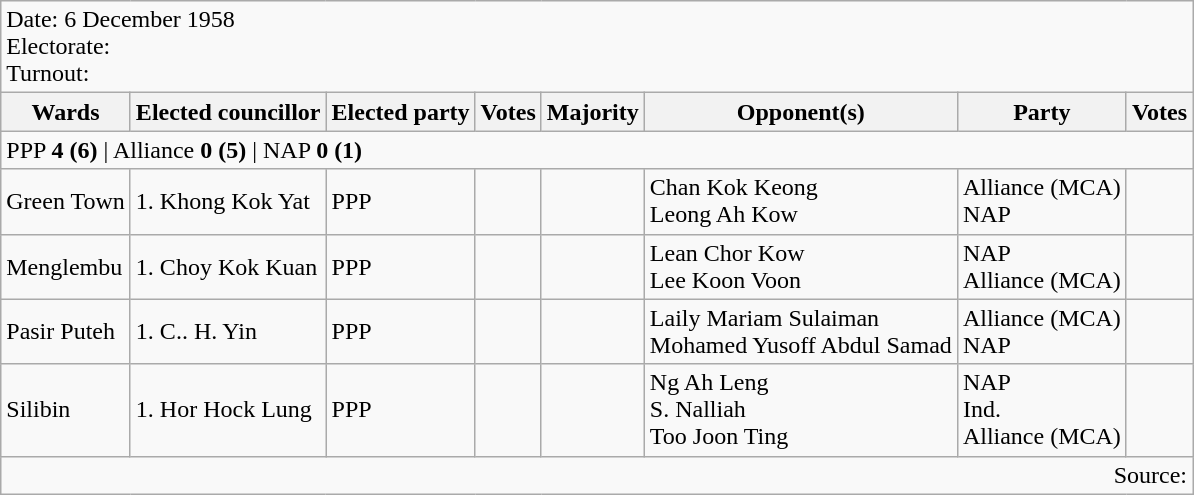<table class=wikitable>
<tr>
<td colspan=8>Date: 6 December 1958<br>Electorate: <br>Turnout:</td>
</tr>
<tr>
<th>Wards</th>
<th>Elected councillor</th>
<th>Elected party</th>
<th>Votes</th>
<th>Majority</th>
<th>Opponent(s)</th>
<th>Party</th>
<th>Votes</th>
</tr>
<tr>
<td colspan=8>PPP <strong>4 (6)</strong> | Alliance <strong>0 (5)</strong> | NAP <strong>0 (1)</strong> </td>
</tr>
<tr>
<td>Green Town</td>
<td>1. Khong Kok Yat</td>
<td>PPP</td>
<td></td>
<td></td>
<td>Chan Kok Keong<br>Leong Ah Kow</td>
<td>Alliance (MCA)<br>NAP</td>
<td></td>
</tr>
<tr>
<td>Menglembu</td>
<td>1. Choy Kok Kuan</td>
<td>PPP</td>
<td></td>
<td></td>
<td>Lean Chor Kow<br>Lee Koon Voon</td>
<td>NAP<br>Alliance (MCA)</td>
<td></td>
</tr>
<tr>
<td>Pasir Puteh</td>
<td>1. C.. H. Yin</td>
<td>PPP</td>
<td></td>
<td></td>
<td>Laily Mariam Sulaiman<br>Mohamed Yusoff Abdul Samad</td>
<td>Alliance (MCA)<br>NAP</td>
<td></td>
</tr>
<tr>
<td>Silibin</td>
<td>1. Hor Hock Lung</td>
<td>PPP</td>
<td></td>
<td></td>
<td>Ng Ah Leng<br>S. Nalliah<br>Too Joon Ting</td>
<td>NAP<br>Ind.<br>Alliance (MCA)</td>
<td></td>
</tr>
<tr>
<td colspan="8" style="text-align:right;">Source: </td>
</tr>
</table>
